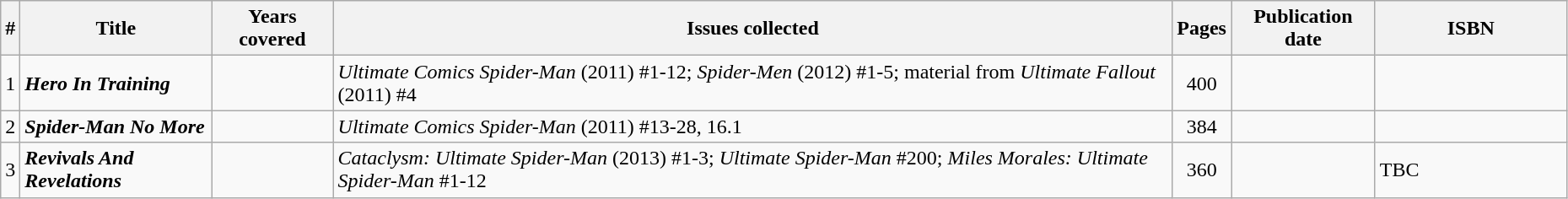<table class="wikitable sortable" width=98%>
<tr>
<th style="width: 4px;">#</th>
<th style="width: 9em;">Title</th>
<th>Years covered</th>
<th>Issues collected</th>
<th>Pages</th>
<th>Publication date</th>
<th class="unsortable" style="width: 9em;">ISBN</th>
</tr>
<tr>
<td>1</td>
<td><strong><em>Hero In Training</em></strong></td>
<td></td>
<td><em>Ultimate Comics Spider-Man</em> (2011) #1-12; <em>Spider-Men</em> (2012) #1-5; material from <em>Ultimate Fallout</em> (2011) #4</td>
<td style="text-align: center;">400</td>
<td></td>
<td></td>
</tr>
<tr>
<td>2</td>
<td><strong><em>Spider-Man No More</em></strong></td>
<td></td>
<td><em>Ultimate Comics Spider-Man</em> (2011) #13-28, 16.1</td>
<td style="text-align: center;">384</td>
<td></td>
<td></td>
</tr>
<tr>
<td>3</td>
<td><strong><em>Revivals And Revelations</em></strong></td>
<td></td>
<td><em>Cataclysm: Ultimate Spider-Man</em> (2013) #1-3; <em>Ultimate Spider-Man</em> #200; <em>Miles Morales: Ultimate Spider-Man</em> #1-12</td>
<td style="text-align: center;">360</td>
<td></td>
<td>TBC</td>
</tr>
</table>
